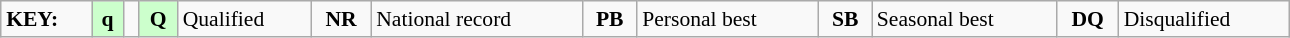<table class="wikitable" style="margin:0.5em auto; font-size:90%;position:relative;" width=68%>
<tr>
<td><strong>KEY:</strong></td>
<td bgcolor=ccffcc align=center><strong>q</strong></td>
<td></td>
<td bgcolor=ccffcc align=center><strong>Q</strong></td>
<td>Qualified</td>
<td align=center><strong>NR</strong></td>
<td>National record</td>
<td align=center><strong>PB</strong></td>
<td>Personal best</td>
<td align=center><strong>SB</strong></td>
<td>Seasonal best</td>
<td align=center><strong>DQ</strong></td>
<td>Disqualified</td>
</tr>
</table>
